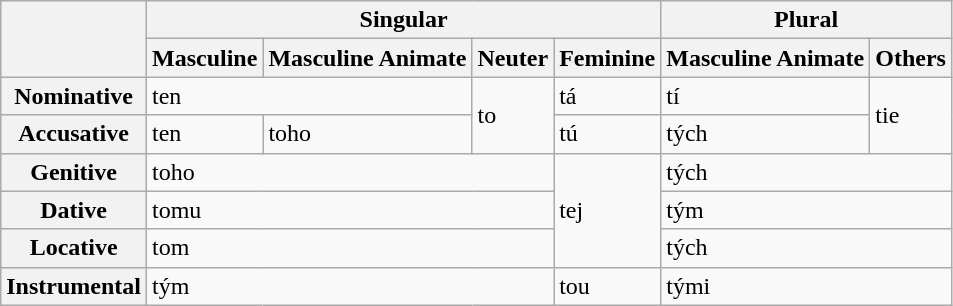<table class="wikitable">
<tr>
<th rowspan="2"> </th>
<th colspan="4">Singular</th>
<th colspan="2">Plural</th>
</tr>
<tr>
<th>Masculine</th>
<th>Masculine Animate</th>
<th>Neuter</th>
<th>Feminine</th>
<th>Masculine Animate</th>
<th>Others</th>
</tr>
<tr>
<th>Nominative</th>
<td colspan="2">ten</td>
<td rowspan="2">to</td>
<td>tá</td>
<td>tí</td>
<td rowspan="2">tie</td>
</tr>
<tr>
<th>Accusative</th>
<td>ten</td>
<td>toho</td>
<td>tú</td>
<td>tých</td>
</tr>
<tr>
<th>Genitive</th>
<td colspan="3">toho</td>
<td rowspan="3">tej</td>
<td colspan="2">tých</td>
</tr>
<tr>
<th>Dative</th>
<td colspan="3">tomu</td>
<td colspan="2">tým</td>
</tr>
<tr>
<th>Locative</th>
<td colspan="3">tom</td>
<td colspan="2">tých</td>
</tr>
<tr>
<th>Instrumental</th>
<td colspan="3">tým</td>
<td>tou</td>
<td colspan="2">tými</td>
</tr>
</table>
